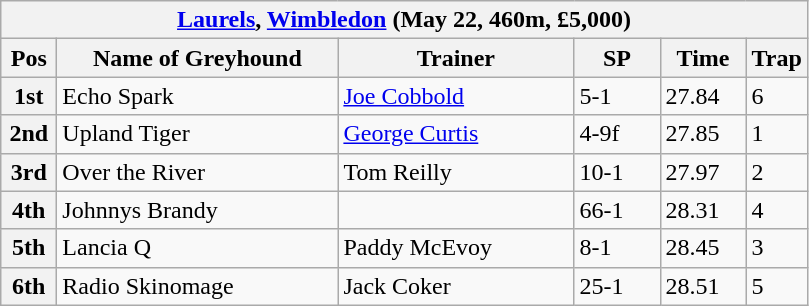<table class="wikitable">
<tr>
<th colspan="6"><a href='#'>Laurels</a>, <a href='#'>Wimbledon</a> (May 22, 460m, £5,000)</th>
</tr>
<tr>
<th width=30>Pos</th>
<th width=180>Name of Greyhound</th>
<th width=150>Trainer</th>
<th width=50>SP</th>
<th width=50>Time</th>
<th width=30>Trap</th>
</tr>
<tr>
<th>1st</th>
<td>Echo Spark</td>
<td><a href='#'>Joe Cobbold</a></td>
<td>5-1</td>
<td>27.84</td>
<td>6</td>
</tr>
<tr>
<th>2nd</th>
<td>Upland Tiger</td>
<td><a href='#'>George Curtis</a></td>
<td>4-9f</td>
<td>27.85</td>
<td>1</td>
</tr>
<tr>
<th>3rd</th>
<td>Over the River</td>
<td>Tom Reilly</td>
<td>10-1</td>
<td>27.97</td>
<td>2</td>
</tr>
<tr>
<th>4th</th>
<td>Johnnys Brandy</td>
<td></td>
<td>66-1</td>
<td>28.31</td>
<td>4</td>
</tr>
<tr>
<th>5th</th>
<td>Lancia Q</td>
<td>Paddy McEvoy</td>
<td>8-1</td>
<td>28.45</td>
<td>3</td>
</tr>
<tr>
<th>6th</th>
<td>Radio Skinomage</td>
<td>Jack Coker</td>
<td>25-1</td>
<td>28.51</td>
<td>5</td>
</tr>
</table>
